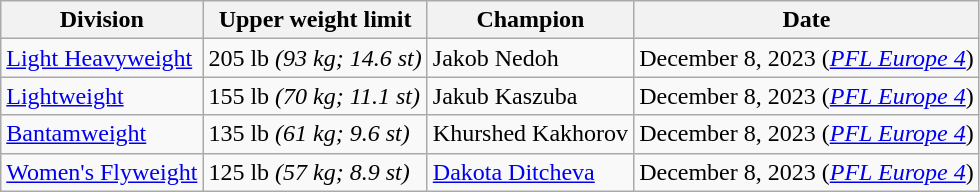<table class="wikitable">
<tr>
<th>Division</th>
<th>Upper weight limit</th>
<th>Champion</th>
<th>Date</th>
</tr>
<tr>
<td><a href='#'>Light Heavyweight</a></td>
<td>205 lb <em>(93 kg; 14.6 st)</em></td>
<td>Jakob Nedoh</td>
<td>December 8, 2023 (<em><a href='#'>PFL Europe 4</a></em>)</td>
</tr>
<tr>
<td><a href='#'>Lightweight</a></td>
<td>155 lb <em>(70 kg; 11.1 st)</em></td>
<td>Jakub Kaszuba</td>
<td>December 8, 2023 (<em><a href='#'>PFL Europe 4</a></em>)</td>
</tr>
<tr>
<td><a href='#'>Bantamweight</a></td>
<td>135 lb <em>(61 kg; 9.6 st)</em></td>
<td>Khurshed Kakhorov</td>
<td>December 8, 2023 (<em><a href='#'>PFL Europe 4</a></em>)</td>
</tr>
<tr>
<td><a href='#'>Women's Flyweight</a></td>
<td>125 lb <em>(57 kg; 8.9 st)</em></td>
<td><a href='#'>Dakota Ditcheva</a></td>
<td>December 8, 2023 (<em><a href='#'>PFL Europe 4</a></em>)</td>
</tr>
</table>
